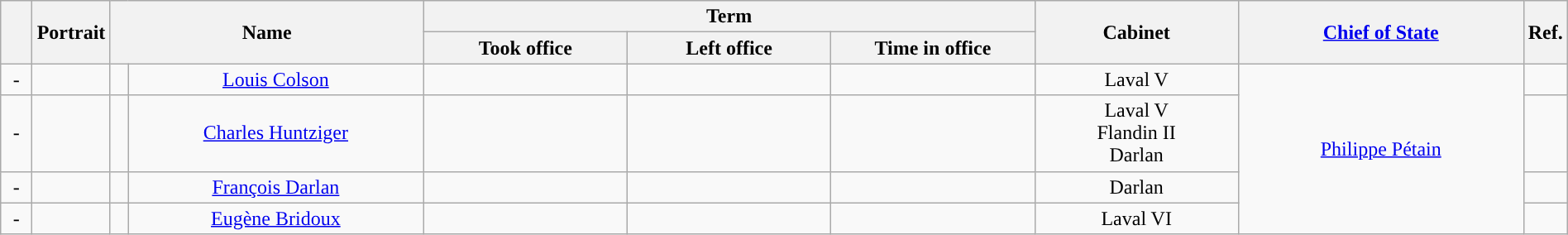<table class="wikitable" style="text-align:center; width:100%">
<tr>
<th style="width:2%" rowspan=2></th>
<th style="width:5%" rowspan=2>Portrait</th>
<th style="width:20%" rowspan=2, colspan=2>Name</th>
<th colspan=3>Term</th>
<th style="width:13%" rowspan=2>Cabinet</th>
<th rowspan=2><a href='#'>Chief of State</a></th>
<th style="width:2%" rowspan=2>Ref.</th>
</tr>
<tr>
<th style="width:13%">Took office</th>
<th style="width:13%">Left office</th>
<th style="width:13%">Time in office</th>
</tr>
<tr>
<td>-</td>
<td></td>
<td style="background:"></td>
<td><a href='#'>Louis Colson</a></td>
<td></td>
<td></td>
<td></td>
<td>Laval V</td>
<td rowspan=4><a href='#'>Philippe Pétain</a></td>
<td></td>
</tr>
<tr>
<td>-</td>
<td></td>
<td style="background:"></td>
<td><a href='#'>Charles Huntziger</a></td>
<td></td>
<td></td>
<td></td>
<td>Laval V<br>Flandin II<br>Darlan</td>
<td></td>
</tr>
<tr>
<td>-</td>
<td></td>
<td style="background:"></td>
<td><a href='#'>François Darlan</a></td>
<td></td>
<td></td>
<td></td>
<td>Darlan</td>
<td></td>
</tr>
<tr>
<td>-</td>
<td></td>
<td style="background:"></td>
<td><a href='#'>Eugène Bridoux</a></td>
<td></td>
<td></td>
<td></td>
<td>Laval VI</td>
<td></td>
</tr>
</table>
